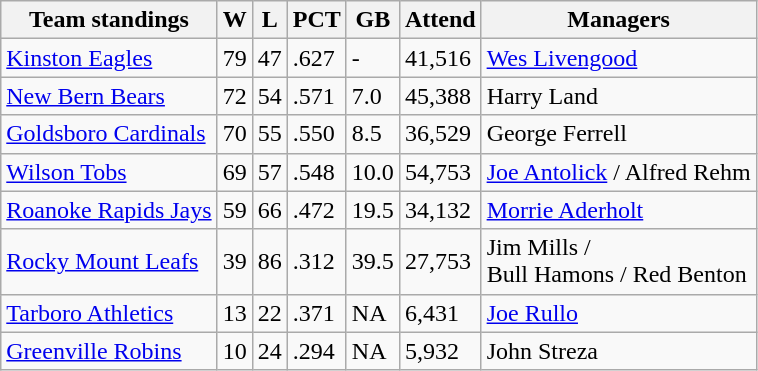<table class="wikitable">
<tr>
<th>Team standings</th>
<th>W</th>
<th>L</th>
<th>PCT</th>
<th>GB</th>
<th>Attend</th>
<th>Managers</th>
</tr>
<tr>
<td><a href='#'>Kinston Eagles</a></td>
<td>79</td>
<td>47</td>
<td>.627</td>
<td>-</td>
<td>41,516</td>
<td><a href='#'>Wes Livengood</a></td>
</tr>
<tr>
<td><a href='#'>New Bern Bears</a></td>
<td>72</td>
<td>54</td>
<td>.571</td>
<td>7.0</td>
<td>45,388</td>
<td>Harry Land</td>
</tr>
<tr>
<td><a href='#'>Goldsboro Cardinals</a></td>
<td>70</td>
<td>55</td>
<td>.550</td>
<td>8.5</td>
<td>36,529</td>
<td>George Ferrell</td>
</tr>
<tr>
<td><a href='#'>Wilson Tobs</a></td>
<td>69</td>
<td>57</td>
<td>.548</td>
<td>10.0</td>
<td>54,753</td>
<td><a href='#'>Joe Antolick</a> /  Alfred Rehm</td>
</tr>
<tr>
<td><a href='#'>Roanoke Rapids Jays</a></td>
<td>59</td>
<td>66</td>
<td>.472</td>
<td>19.5</td>
<td>34,132</td>
<td><a href='#'>Morrie Aderholt</a></td>
</tr>
<tr>
<td><a href='#'>Rocky Mount Leafs</a></td>
<td>39</td>
<td>86</td>
<td>.312</td>
<td>39.5</td>
<td>27,753</td>
<td>Jim Mills /<br> Bull Hamons / Red Benton</td>
</tr>
<tr>
<td><a href='#'>Tarboro Athletics</a></td>
<td>13</td>
<td>22</td>
<td>.371</td>
<td>NA</td>
<td>6,431</td>
<td><a href='#'>Joe Rullo</a></td>
</tr>
<tr>
<td><a href='#'>Greenville Robins</a></td>
<td>10</td>
<td>24</td>
<td>.294</td>
<td>NA</td>
<td>5,932</td>
<td>John Streza</td>
</tr>
</table>
